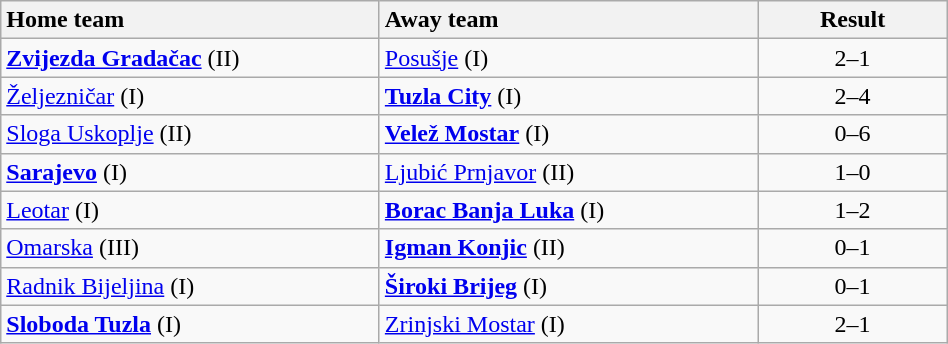<table class="wikitable" style="width:50%">
<tr>
<th style="width:40%; text-align:left">Home team</th>
<th style="width:40%; text-align:left">Away team</th>
<th>Result</th>
</tr>
<tr>
<td><strong><a href='#'>Zvijezda Gradačac</a></strong> (II)</td>
<td><a href='#'>Posušje</a> (I)</td>
<td style="text-align:center">2–1</td>
</tr>
<tr>
<td><a href='#'>Željezničar</a> (I)</td>
<td><strong><a href='#'>Tuzla City</a></strong> (I)</td>
<td style="text-align:center">2–4</td>
</tr>
<tr>
<td><a href='#'>Sloga Uskoplje</a> (II)</td>
<td><strong><a href='#'>Velež Mostar</a></strong> (I)</td>
<td style="text-align:center">0–6</td>
</tr>
<tr>
<td><strong><a href='#'>Sarajevo</a></strong> (I)</td>
<td><a href='#'>Ljubić Prnjavor</a> (II)</td>
<td style="text-align:center">1–0</td>
</tr>
<tr>
<td><a href='#'>Leotar</a> (I)</td>
<td><strong><a href='#'>Borac Banja Luka</a></strong> (I)</td>
<td style="text-align:center">1–2</td>
</tr>
<tr>
<td><a href='#'>Omarska</a> (III)</td>
<td><strong><a href='#'>Igman Konjic</a></strong> (II)</td>
<td style="text-align:center">0–1</td>
</tr>
<tr>
<td><a href='#'>Radnik Bijeljina</a> (I)</td>
<td><strong><a href='#'>Široki Brijeg</a></strong> (I)</td>
<td style="text-align:center">0–1</td>
</tr>
<tr>
<td><strong><a href='#'>Sloboda Tuzla</a></strong> (I)</td>
<td><a href='#'>Zrinjski Mostar</a> (I)</td>
<td style="text-align:center">2–1</td>
</tr>
</table>
